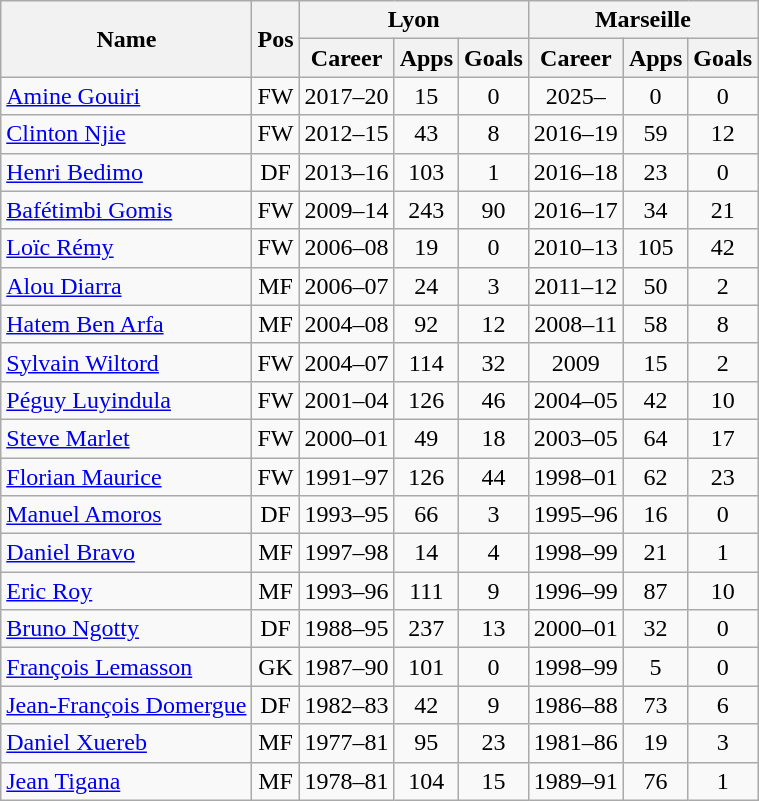<table class="wikitable" style="text-align: center">
<tr>
<th rowspan=2>Name</th>
<th rowspan=2>Pos</th>
<th colspan=3>Lyon</th>
<th colspan=3>Marseille</th>
</tr>
<tr>
<th>Career</th>
<th>Apps</th>
<th>Goals</th>
<th>Career</th>
<th>Apps</th>
<th>Goals</th>
</tr>
<tr>
<td align=left> <a href='#'>Amine Gouiri</a></td>
<td>FW</td>
<td>2017–20</td>
<td>15</td>
<td>0</td>
<td>2025–</td>
<td>0</td>
<td>0</td>
</tr>
<tr>
<td align=left> <a href='#'>Clinton Njie</a></td>
<td>FW</td>
<td>2012–15</td>
<td>43</td>
<td>8</td>
<td>2016–19</td>
<td>59</td>
<td>12</td>
</tr>
<tr>
<td align=left> <a href='#'>Henri Bedimo</a></td>
<td>DF</td>
<td>2013–16</td>
<td>103</td>
<td>1</td>
<td>2016–18</td>
<td>23</td>
<td>0</td>
</tr>
<tr>
<td align=left> <a href='#'>Bafétimbi Gomis</a></td>
<td>FW</td>
<td>2009–14</td>
<td>243</td>
<td>90</td>
<td>2016–17</td>
<td>34</td>
<td>21</td>
</tr>
<tr>
<td align=left> <a href='#'>Loïc Rémy</a></td>
<td>FW</td>
<td>2006–08</td>
<td>19</td>
<td>0</td>
<td>2010–13</td>
<td>105</td>
<td>42</td>
</tr>
<tr>
<td align=left> <a href='#'>Alou Diarra</a></td>
<td>MF</td>
<td>2006–07</td>
<td>24</td>
<td>3</td>
<td>2011–12</td>
<td>50</td>
<td>2</td>
</tr>
<tr>
<td align=left> <a href='#'>Hatem Ben Arfa</a></td>
<td>MF</td>
<td>2004–08</td>
<td>92</td>
<td>12</td>
<td>2008–11</td>
<td>58</td>
<td>8</td>
</tr>
<tr>
<td align=left> <a href='#'>Sylvain Wiltord</a></td>
<td>FW</td>
<td>2004–07</td>
<td>114</td>
<td>32</td>
<td>2009</td>
<td>15</td>
<td>2</td>
</tr>
<tr>
<td align=left> <a href='#'>Péguy Luyindula</a></td>
<td>FW</td>
<td>2001–04</td>
<td>126</td>
<td>46</td>
<td>2004–05</td>
<td>42</td>
<td>10</td>
</tr>
<tr>
<td align=left> <a href='#'>Steve Marlet</a></td>
<td>FW</td>
<td>2000–01</td>
<td>49</td>
<td>18</td>
<td>2003–05</td>
<td>64</td>
<td>17</td>
</tr>
<tr>
<td align=left> <a href='#'>Florian Maurice</a></td>
<td>FW</td>
<td>1991–97</td>
<td>126</td>
<td>44</td>
<td>1998–01</td>
<td>62</td>
<td>23</td>
</tr>
<tr>
<td align=left> <a href='#'>Manuel Amoros</a></td>
<td>DF</td>
<td>1993–95</td>
<td>66</td>
<td>3</td>
<td>1995–96</td>
<td>16</td>
<td>0</td>
</tr>
<tr>
<td align=left> <a href='#'>Daniel Bravo</a></td>
<td>MF</td>
<td>1997–98</td>
<td>14</td>
<td>4</td>
<td>1998–99</td>
<td>21</td>
<td>1</td>
</tr>
<tr>
<td align=left> <a href='#'>Eric Roy</a></td>
<td>MF</td>
<td>1993–96</td>
<td>111</td>
<td>9</td>
<td>1996–99</td>
<td>87</td>
<td>10</td>
</tr>
<tr>
<td align=left> <a href='#'>Bruno Ngotty</a></td>
<td>DF</td>
<td>1988–95</td>
<td>237</td>
<td>13</td>
<td>2000–01</td>
<td>32</td>
<td>0</td>
</tr>
<tr>
<td align=left> <a href='#'>François Lemasson</a></td>
<td>GK</td>
<td>1987–90</td>
<td>101</td>
<td>0</td>
<td>1998–99</td>
<td>5</td>
<td>0</td>
</tr>
<tr>
<td align=left> <a href='#'>Jean-François Domergue</a></td>
<td>DF</td>
<td>1982–83</td>
<td>42</td>
<td>9</td>
<td>1986–88</td>
<td>73</td>
<td>6</td>
</tr>
<tr>
<td align=left> <a href='#'>Daniel Xuereb</a></td>
<td>MF</td>
<td>1977–81</td>
<td>95</td>
<td>23</td>
<td>1981–86</td>
<td>19</td>
<td>3</td>
</tr>
<tr>
<td align=left> <a href='#'>Jean Tigana</a></td>
<td>MF</td>
<td>1978–81</td>
<td>104</td>
<td>15</td>
<td>1989–91</td>
<td>76</td>
<td>1</td>
</tr>
</table>
